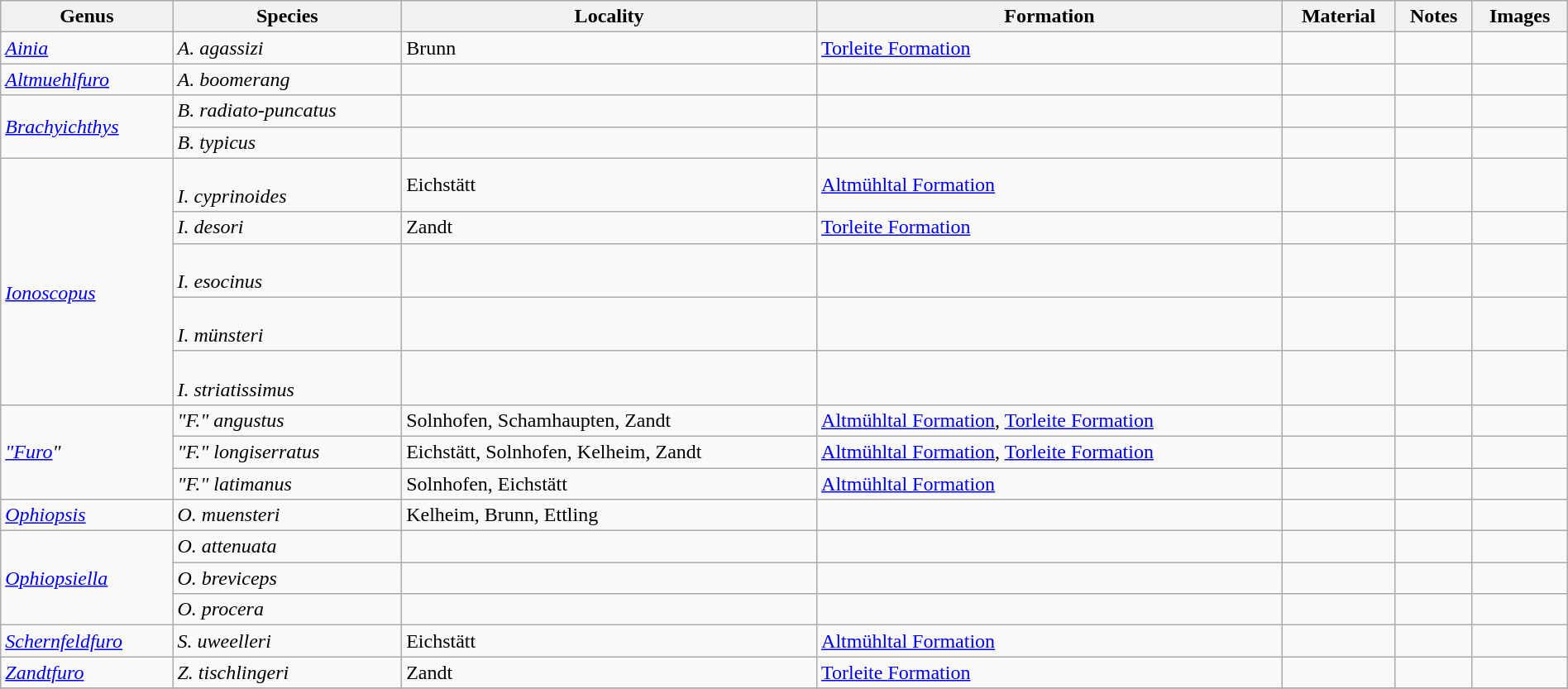<table class="wikitable" align="center"  width="100%">
<tr>
<th>Genus</th>
<th>Species</th>
<th>Locality</th>
<th>Formation</th>
<th>Material</th>
<th>Notes</th>
<th>Images</th>
</tr>
<tr>
<td><em><a href='#'>Ainia</a></em></td>
<td><em>A. agassizi</em></td>
<td>Brunn</td>
<td><a href='#'>Torleite Formation</a></td>
<td></td>
<td></td>
<td></td>
</tr>
<tr>
<td><em><a href='#'>Altmuehlfuro</a></em></td>
<td><em>A. boomerang</em></td>
<td></td>
<td></td>
<td></td>
<td></td>
<td></td>
</tr>
<tr>
<td rowspan="2"><em><a href='#'>Brachyichthys</a></em></td>
<td><em>B. radiato-puncatus</em></td>
<td></td>
<td></td>
<td></td>
<td></td>
<td></td>
</tr>
<tr>
<td><em>B. typicus</em></td>
<td></td>
<td></td>
<td></td>
<td></td>
<td></td>
</tr>
<tr>
<td rowspan="5"><br><em><a href='#'>Ionoscopus</a></em></td>
<td><br><em>I. cyprinoides</em></td>
<td>Eichstätt</td>
<td><a href='#'>Altmühltal Formation</a></td>
<td></td>
<td></td>
<td></td>
</tr>
<tr>
<td><em>I. desori</em></td>
<td>Zandt</td>
<td><a href='#'>Torleite Formation</a></td>
<td></td>
<td></td>
<td></td>
</tr>
<tr>
<td><br><em>I. esocinus</em></td>
<td></td>
<td></td>
<td></td>
<td></td>
<td></td>
</tr>
<tr>
<td><br><em>I. münsteri</em></td>
<td></td>
<td></td>
<td></td>
<td></td>
<td></td>
</tr>
<tr>
<td><br><em>I. striatissimus</em></td>
<td></td>
<td></td>
<td></td>
<td></td>
<td></td>
</tr>
<tr>
<td rowspan="3"><em><a href='#'>"Furo</a>"</em></td>
<td><em>"F." angustus</em></td>
<td>Solnhofen, Schamhaupten, Zandt</td>
<td><a href='#'>Altmühltal Formation</a>, <a href='#'>Torleite Formation</a></td>
<td></td>
<td></td>
<td></td>
</tr>
<tr>
<td><em>"F." longiserratus</em></td>
<td>Eichstätt, Solnhofen, Kelheim, Zandt</td>
<td><a href='#'>Altmühltal Formation</a>, <a href='#'>Torleite Formation</a></td>
<td></td>
<td></td>
<td></td>
</tr>
<tr>
<td><em>"F." latimanus</em></td>
<td>Solnhofen, Eichstätt</td>
<td><a href='#'>Altmühltal Formation</a></td>
<td></td>
<td></td>
<td></td>
</tr>
<tr>
<td><em><a href='#'>Ophiopsis</a></em></td>
<td><em>O. muensteri</em></td>
<td>Kelheim, Brunn, Ettling</td>
<td></td>
<td></td>
<td></td>
<td></td>
</tr>
<tr>
<td rowspan="3"><em><a href='#'>Ophiopsiella</a></em></td>
<td><em>O. attenuata</em></td>
<td></td>
<td></td>
<td></td>
<td></td>
<td></td>
</tr>
<tr>
<td><em>O. breviceps</em></td>
<td></td>
<td></td>
<td></td>
<td></td>
<td></td>
</tr>
<tr>
<td><em>O. procera</em></td>
<td></td>
<td></td>
<td></td>
<td></td>
<td></td>
</tr>
<tr>
<td><em><a href='#'>Schernfeldfuro</a></em></td>
<td><em>S. uweelleri</em></td>
<td>Eichstätt</td>
<td><a href='#'>Altmühltal Formation</a></td>
<td></td>
<td></td>
<td></td>
</tr>
<tr>
<td><em><a href='#'>Zandtfuro</a></em></td>
<td><em>Z. tischlingeri</em></td>
<td>Zandt</td>
<td><a href='#'>Torleite Formation</a></td>
<td></td>
<td></td>
<td></td>
</tr>
<tr>
</tr>
</table>
